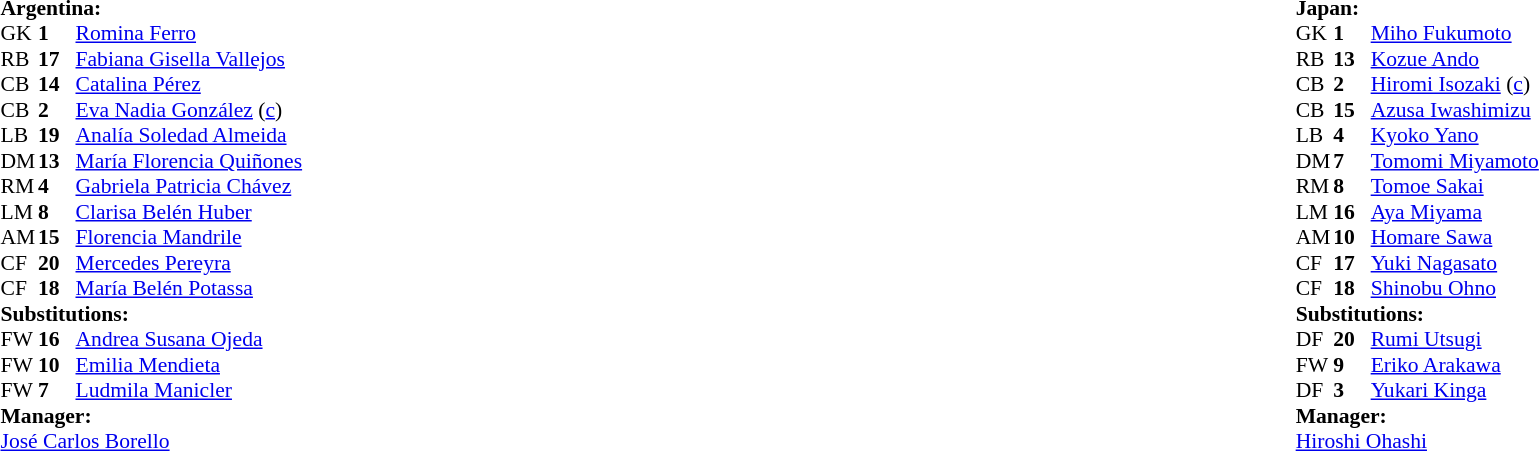<table width="100%">
<tr>
<td valign="top" width="50%"><br><table style="font-size: 90%" cellspacing="0" cellpadding="0">
<tr>
<td colspan=4><br><strong>Argentina:</strong></td>
</tr>
<tr>
<th width="25"></th>
<th width="25"></th>
</tr>
<tr>
<td>GK</td>
<td><strong>1</strong></td>
<td><a href='#'>Romina Ferro</a></td>
</tr>
<tr>
<td>RB</td>
<td><strong>17</strong></td>
<td><a href='#'>Fabiana Gisella Vallejos</a></td>
</tr>
<tr>
<td>CB</td>
<td><strong>14</strong></td>
<td><a href='#'>Catalina Pérez</a></td>
</tr>
<tr>
<td>CB</td>
<td><strong>2</strong></td>
<td><a href='#'>Eva Nadia González</a> (<a href='#'>c</a>)</td>
</tr>
<tr>
<td>LB</td>
<td><strong>19</strong></td>
<td><a href='#'>Analía Soledad Almeida</a></td>
</tr>
<tr>
<td>DM</td>
<td><strong>13</strong></td>
<td><a href='#'>María Florencia Quiñones</a></td>
<td></td>
<td></td>
</tr>
<tr>
<td>RM</td>
<td><strong>4</strong></td>
<td><a href='#'>Gabriela Patricia Chávez</a></td>
</tr>
<tr>
<td>LM</td>
<td><strong>8</strong></td>
<td><a href='#'>Clarisa Belén Huber</a></td>
<td></td>
<td></td>
</tr>
<tr>
<td>AM</td>
<td><strong>15</strong></td>
<td><a href='#'>Florencia Mandrile</a></td>
</tr>
<tr>
<td>CF</td>
<td><strong>20</strong></td>
<td><a href='#'>Mercedes Pereyra</a></td>
</tr>
<tr>
<td>CF</td>
<td><strong>18</strong></td>
<td><a href='#'>María Belén Potassa</a></td>
<td></td>
<td></td>
</tr>
<tr>
<td colspan=3><strong>Substitutions:</strong></td>
</tr>
<tr>
<td>FW</td>
<td><strong>16</strong></td>
<td><a href='#'>Andrea Susana Ojeda</a></td>
<td></td>
<td></td>
</tr>
<tr>
<td>FW</td>
<td><strong>10</strong></td>
<td><a href='#'>Emilia Mendieta</a></td>
<td></td>
<td></td>
</tr>
<tr>
<td>FW</td>
<td><strong>7</strong></td>
<td><a href='#'>Ludmila Manicler</a></td>
<td></td>
<td></td>
</tr>
<tr>
<td colspan=3><strong>Manager:</strong></td>
</tr>
<tr>
<td colspan=4> <a href='#'>José Carlos Borello</a></td>
</tr>
</table>
</td>
<td valign="top" width="50%"><br><table style="font-size: 90%" cellspacing="0" cellpadding="0" align="center">
<tr>
<td colspan=4><br><strong>Japan:</strong></td>
</tr>
<tr>
<th width=25></th>
<th width=25></th>
</tr>
<tr>
<td>GK</td>
<td><strong>1</strong></td>
<td><a href='#'>Miho Fukumoto</a></td>
</tr>
<tr>
<td>RB</td>
<td><strong>13</strong></td>
<td><a href='#'>Kozue Ando</a></td>
<td></td>
<td></td>
</tr>
<tr>
<td>CB</td>
<td><strong>2</strong></td>
<td><a href='#'>Hiromi Isozaki</a> (<a href='#'>c</a>)</td>
<td></td>
</tr>
<tr>
<td>CB</td>
<td><strong>15</strong></td>
<td><a href='#'>Azusa Iwashimizu</a></td>
</tr>
<tr>
<td>LB</td>
<td><strong>4</strong></td>
<td><a href='#'>Kyoko Yano</a></td>
<td></td>
<td></td>
</tr>
<tr>
<td>DM</td>
<td><strong>7</strong></td>
<td><a href='#'>Tomomi Miyamoto</a></td>
</tr>
<tr>
<td>RM</td>
<td><strong>8</strong></td>
<td><a href='#'>Tomoe Sakai</a></td>
</tr>
<tr>
<td>LM</td>
<td><strong>16</strong></td>
<td><a href='#'>Aya Miyama</a></td>
</tr>
<tr>
<td>AM</td>
<td><strong>10</strong></td>
<td><a href='#'>Homare Sawa</a></td>
</tr>
<tr>
<td>CF</td>
<td><strong>17</strong></td>
<td><a href='#'>Yuki Nagasato</a></td>
</tr>
<tr>
<td>CF</td>
<td><strong>18</strong></td>
<td><a href='#'>Shinobu Ohno</a></td>
<td></td>
<td></td>
</tr>
<tr>
<td colspan=3><strong>Substitutions:</strong></td>
</tr>
<tr>
<td>DF</td>
<td><strong>20</strong></td>
<td><a href='#'>Rumi Utsugi</a></td>
<td></td>
<td></td>
</tr>
<tr>
<td>FW</td>
<td><strong>9</strong></td>
<td><a href='#'>Eriko Arakawa</a></td>
<td></td>
<td></td>
</tr>
<tr>
<td>DF</td>
<td><strong>3</strong></td>
<td><a href='#'>Yukari Kinga</a></td>
<td></td>
<td></td>
</tr>
<tr>
<td colspan=3><strong>Manager:</strong></td>
</tr>
<tr>
<td colspan=4> <a href='#'>Hiroshi Ohashi</a></td>
</tr>
</table>
</td>
</tr>
</table>
